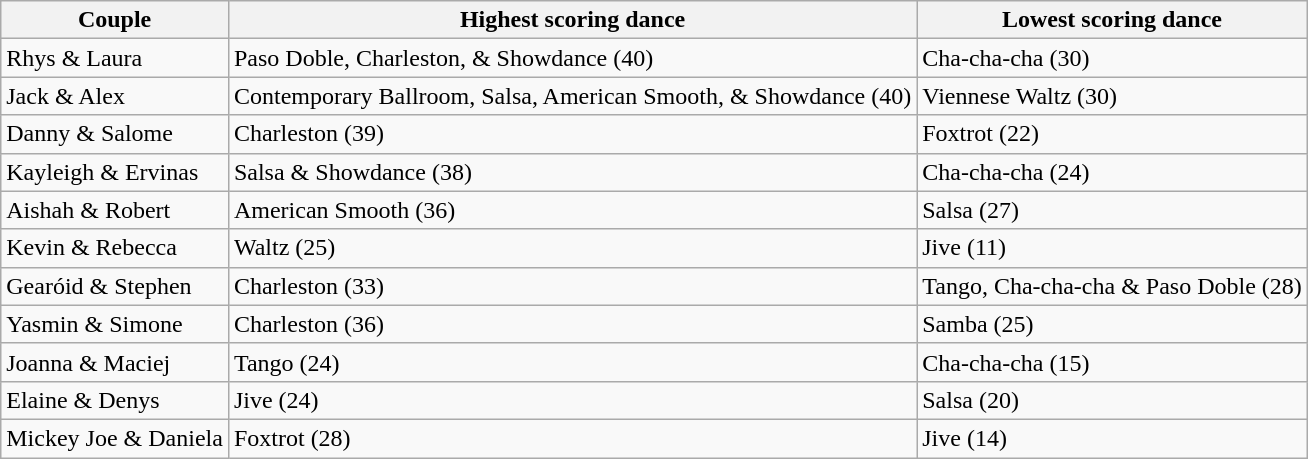<table class="wikitable">
<tr>
<th>Couple</th>
<th>Highest scoring dance</th>
<th>Lowest scoring dance</th>
</tr>
<tr>
<td>Rhys & Laura</td>
<td>Paso Doble, Charleston, & Showdance (40)</td>
<td>Cha-cha-cha (30)</td>
</tr>
<tr>
<td>Jack & Alex</td>
<td>Contemporary Ballroom, Salsa, American Smooth, & Showdance (40)</td>
<td>Viennese Waltz (30)</td>
</tr>
<tr>
<td>Danny & Salome</td>
<td>Charleston (39)</td>
<td>Foxtrot (22)</td>
</tr>
<tr>
<td>Kayleigh & Ervinas</td>
<td>Salsa & Showdance (38)</td>
<td>Cha-cha-cha (24)</td>
</tr>
<tr>
<td>Aishah & Robert</td>
<td>American Smooth (36)</td>
<td>Salsa (27)</td>
</tr>
<tr>
<td>Kevin & Rebecca</td>
<td>Waltz (25)</td>
<td>Jive (11)</td>
</tr>
<tr>
<td>Gearóid & Stephen</td>
<td>Charleston (33)</td>
<td>Tango, Cha-cha-cha & Paso Doble (28)</td>
</tr>
<tr>
<td>Yasmin & Simone</td>
<td>Charleston (36)</td>
<td>Samba (25)</td>
</tr>
<tr>
<td>Joanna & Maciej</td>
<td>Tango (24)</td>
<td>Cha-cha-cha (15)</td>
</tr>
<tr>
<td>Elaine & Denys</td>
<td>Jive (24)</td>
<td>Salsa (20)</td>
</tr>
<tr>
<td>Mickey Joe & Daniela</td>
<td>Foxtrot (28)</td>
<td>Jive (14)</td>
</tr>
</table>
